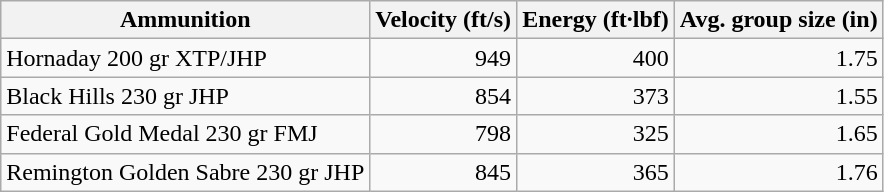<table class="wikitable">
<tr>
<th>Ammunition</th>
<th>Velocity (ft/s)</th>
<th>Energy (ft·lbf)</th>
<th>Avg. group size (in)</th>
</tr>
<tr align="right">
<td align="left">Hornaday 200 gr XTP/JHP</td>
<td>949</td>
<td>400</td>
<td>1.75</td>
</tr>
<tr align="right">
<td align="left">Black Hills 230 gr JHP</td>
<td>854</td>
<td>373</td>
<td>1.55</td>
</tr>
<tr align="right">
<td align="left">Federal Gold Medal 230 gr FMJ</td>
<td>798</td>
<td>325</td>
<td>1.65</td>
</tr>
<tr align="right">
<td align="left">Remington Golden Sabre 230 gr JHP</td>
<td>845</td>
<td>365</td>
<td>1.76</td>
</tr>
</table>
